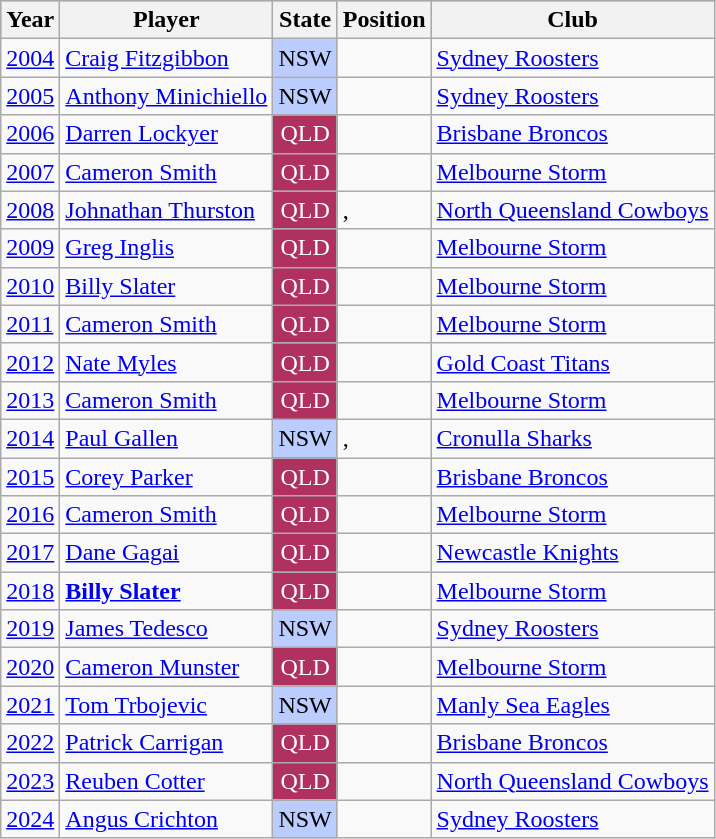<table class="wikitable sortable">
<tr style="background:#bdb76b;">
<th>Year</th>
<th>Player</th>
<th>State</th>
<th>Position</th>
<th>Club</th>
</tr>
<tr>
<td><a href='#'>2004</a></td>
<td><a href='#'>Craig Fitzgibbon</a></td>
<td style="background:#bcf; text-align:center">NSW</td>
<td></td>
<td><a href='#'>Sydney Roosters</a></td>
</tr>
<tr>
<td><a href='#'>2005</a></td>
<td><a href='#'>Anthony Minichiello</a></td>
<td style="background:#bcf; text-align:center">NSW</td>
<td></td>
<td><a href='#'>Sydney Roosters</a></td>
</tr>
<tr>
<td><a href='#'>2006</a></td>
<td><a href='#'>Darren Lockyer</a></td>
<td style="background:#b03060;color:white; text-align:center">QLD</td>
<td></td>
<td><a href='#'>Brisbane Broncos</a></td>
</tr>
<tr>
<td><a href='#'>2007</a></td>
<td><a href='#'>Cameron Smith</a></td>
<td style="background:#b03060;color:white; text-align:center">QLD</td>
<td></td>
<td><a href='#'>Melbourne Storm</a></td>
</tr>
<tr>
<td><a href='#'>2008</a></td>
<td><a href='#'>Johnathan Thurston</a></td>
<td style="background:#b03060;color:white; text-align:center">QLD</td>
<td>, </td>
<td><a href='#'>North Queensland Cowboys</a></td>
</tr>
<tr>
<td><a href='#'>2009</a></td>
<td><a href='#'>Greg Inglis</a></td>
<td style="background:#b03060;color:white; text-align:center">QLD</td>
<td></td>
<td><a href='#'>Melbourne Storm</a></td>
</tr>
<tr>
<td><a href='#'>2010</a></td>
<td><a href='#'>Billy Slater</a></td>
<td style="background:#b03060;color:white; text-align:center">QLD</td>
<td></td>
<td><a href='#'>Melbourne Storm</a></td>
</tr>
<tr>
<td><a href='#'>2011</a></td>
<td><a href='#'>Cameron Smith</a></td>
<td style="background:#b03060;color:white; text-align:center">QLD</td>
<td></td>
<td><a href='#'>Melbourne Storm</a></td>
</tr>
<tr>
<td><a href='#'>2012</a></td>
<td><a href='#'>Nate Myles</a></td>
<td style="background:#b03060;color:white; text-align:center">QLD</td>
<td></td>
<td><a href='#'>Gold Coast Titans</a></td>
</tr>
<tr>
<td><a href='#'>2013</a></td>
<td><a href='#'>Cameron Smith</a></td>
<td style="background:#b03060;color:white; text-align:center">QLD</td>
<td></td>
<td><a href='#'>Melbourne Storm</a></td>
</tr>
<tr>
<td><a href='#'>2014</a></td>
<td><a href='#'>Paul Gallen</a></td>
<td style="background:#bcf; text-align:center">NSW</td>
<td>, </td>
<td><a href='#'>Cronulla Sharks</a></td>
</tr>
<tr>
<td><a href='#'>2015</a></td>
<td><a href='#'>Corey Parker</a></td>
<td style="background:#b03060;color:white; text-align:center">QLD</td>
<td></td>
<td><a href='#'>Brisbane Broncos</a></td>
</tr>
<tr>
<td><a href='#'>2016</a></td>
<td><a href='#'>Cameron Smith</a></td>
<td style="background:#b03060;color:white; text-align:center">QLD</td>
<td></td>
<td><a href='#'>Melbourne Storm</a></td>
</tr>
<tr>
<td><a href='#'>2017</a></td>
<td><a href='#'>Dane Gagai</a></td>
<td style="background:#b03060;color:white; text-align:center">QLD</td>
<td></td>
<td><a href='#'>Newcastle Knights</a></td>
</tr>
<tr>
<td><a href='#'>2018</a></td>
<td><strong><a href='#'>Billy Slater</a></strong></td>
<td style="background:#b03060;color:white; text-align:center">QLD</td>
<td></td>
<td><a href='#'>Melbourne Storm</a></td>
</tr>
<tr>
<td><a href='#'>2019</a></td>
<td><a href='#'>James Tedesco</a></td>
<td style="background:#bcf; text-align:center">NSW</td>
<td></td>
<td><a href='#'>Sydney Roosters</a></td>
</tr>
<tr>
<td><a href='#'>2020</a></td>
<td><a href='#'>Cameron Munster</a></td>
<td style="background:#b03060;color:white; text-align:center">QLD</td>
<td></td>
<td><a href='#'>Melbourne Storm</a></td>
</tr>
<tr>
<td><a href='#'>2021</a></td>
<td><a href='#'>Tom Trbojevic</a></td>
<td style="background:#bcf; text-align:center">NSW</td>
<td></td>
<td><a href='#'>Manly Sea Eagles</a></td>
</tr>
<tr>
<td><a href='#'>2022</a></td>
<td><a href='#'>Patrick Carrigan</a></td>
<td style="background:#b03060;color:white; text-align:center">QLD</td>
<td></td>
<td><a href='#'>Brisbane Broncos</a></td>
</tr>
<tr>
<td><a href='#'>2023</a></td>
<td><a href='#'>Reuben Cotter</a></td>
<td style="background:#b03060;color:white; text-align:center">QLD</td>
<td></td>
<td><a href='#'>North Queensland Cowboys</a></td>
</tr>
<tr>
<td><a href='#'>2024</a></td>
<td><a href='#'>Angus Crichton</a></td>
<td style="background:#bcf; text-align:center">NSW</td>
<td></td>
<td><a href='#'>Sydney Roosters</a></td>
</tr>
</table>
